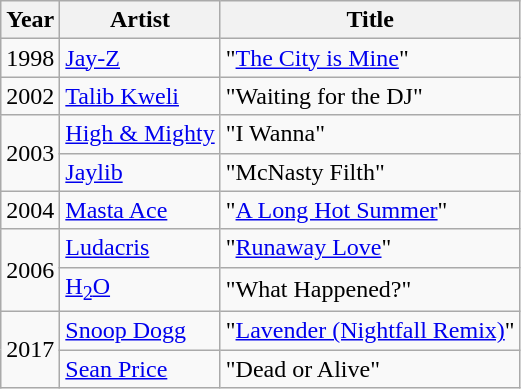<table class="wikitable sortable">
<tr>
<th>Year</th>
<th>Artist</th>
<th>Title</th>
</tr>
<tr>
<td>1998</td>
<td><a href='#'>Jay-Z</a></td>
<td>"<a href='#'>The City is Mine</a>"</td>
</tr>
<tr>
<td>2002</td>
<td><a href='#'>Talib Kweli</a></td>
<td>"Waiting for the DJ"</td>
</tr>
<tr>
<td rowspan="2">2003</td>
<td><a href='#'>High & Mighty</a></td>
<td>"I Wanna"</td>
</tr>
<tr>
<td><a href='#'>Jaylib</a></td>
<td>"McNasty Filth"</td>
</tr>
<tr>
<td>2004</td>
<td><a href='#'>Masta Ace</a></td>
<td>"<a href='#'>A Long Hot Summer</a>"</td>
</tr>
<tr>
<td rowspan="2">2006</td>
<td><a href='#'>Ludacris</a></td>
<td>"<a href='#'>Runaway Love</a>"</td>
</tr>
<tr>
<td><a href='#'>H<sub>2</sub>O</a></td>
<td>"What Happened?"</td>
</tr>
<tr>
<td rowspan="2">2017</td>
<td><a href='#'>Snoop Dogg</a></td>
<td>"<a href='#'>Lavender (Nightfall Remix)</a>"</td>
</tr>
<tr>
<td><a href='#'>Sean Price</a></td>
<td>"Dead or Alive"</td>
</tr>
</table>
